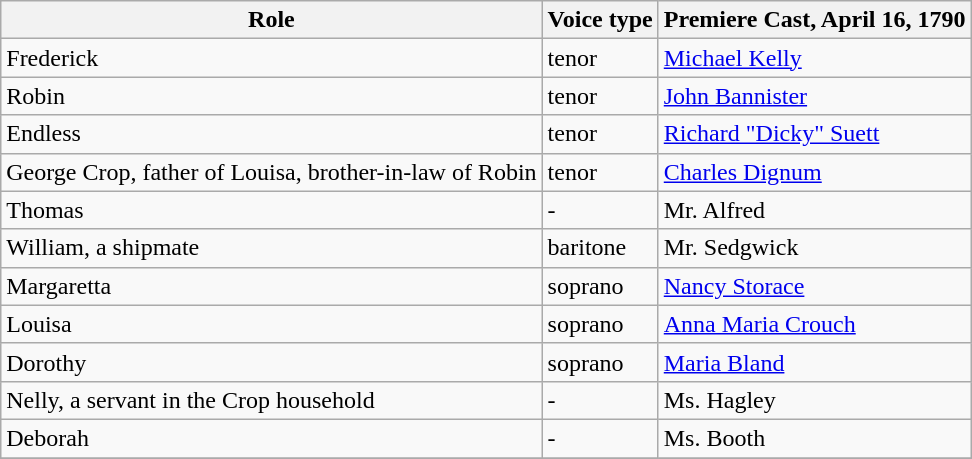<table class="wikitable">
<tr>
<th>Role</th>
<th>Voice type</th>
<th>Premiere Cast, April 16, 1790</th>
</tr>
<tr>
<td>Frederick</td>
<td>tenor</td>
<td><a href='#'>Michael Kelly</a></td>
</tr>
<tr>
<td>Robin</td>
<td>tenor</td>
<td><a href='#'>John Bannister</a></td>
</tr>
<tr>
<td>Endless</td>
<td>tenor</td>
<td><a href='#'>Richard "Dicky" Suett</a></td>
</tr>
<tr>
<td>George Crop, father of Louisa, brother-in-law of Robin</td>
<td>tenor</td>
<td><a href='#'>Charles Dignum</a></td>
</tr>
<tr>
<td>Thomas</td>
<td>-</td>
<td>Mr. Alfred</td>
</tr>
<tr>
<td>William, a shipmate</td>
<td>baritone</td>
<td>Mr. Sedgwick</td>
</tr>
<tr>
<td>Margaretta</td>
<td>soprano</td>
<td><a href='#'>Nancy Storace</a></td>
</tr>
<tr>
<td>Louisa</td>
<td>soprano</td>
<td><a href='#'>Anna Maria Crouch</a></td>
</tr>
<tr>
<td>Dorothy</td>
<td>soprano</td>
<td><a href='#'>Maria Bland</a></td>
</tr>
<tr>
<td>Nelly, a servant in the Crop household</td>
<td>-</td>
<td>Ms. Hagley</td>
</tr>
<tr>
<td>Deborah</td>
<td>-</td>
<td>Ms. Booth</td>
</tr>
<tr>
</tr>
</table>
